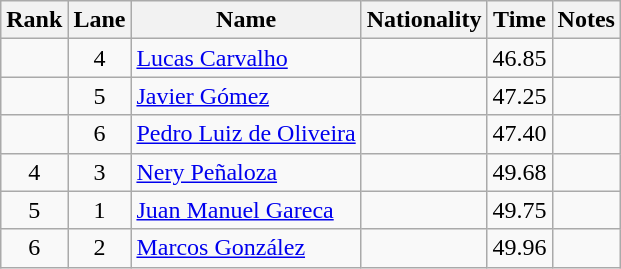<table class="wikitable sortable" style="text-align:center">
<tr>
<th>Rank</th>
<th>Lane</th>
<th>Name</th>
<th>Nationality</th>
<th>Time</th>
<th>Notes</th>
</tr>
<tr>
<td></td>
<td>4</td>
<td align=left><a href='#'>Lucas Carvalho</a></td>
<td align=left></td>
<td>46.85</td>
<td></td>
</tr>
<tr>
<td></td>
<td>5</td>
<td align=left><a href='#'>Javier Gómez</a></td>
<td align=left></td>
<td>47.25</td>
<td></td>
</tr>
<tr>
<td></td>
<td>6</td>
<td align=left><a href='#'>Pedro Luiz de Oliveira</a></td>
<td align=left></td>
<td>47.40</td>
<td></td>
</tr>
<tr>
<td>4</td>
<td>3</td>
<td align=left><a href='#'>Nery Peñaloza</a></td>
<td align=left></td>
<td>49.68</td>
<td></td>
</tr>
<tr>
<td>5</td>
<td>1</td>
<td align=left><a href='#'>Juan Manuel Gareca</a></td>
<td align=left></td>
<td>49.75</td>
<td></td>
</tr>
<tr>
<td>6</td>
<td>2</td>
<td align=left><a href='#'>Marcos González</a></td>
<td align=left></td>
<td>49.96</td>
<td></td>
</tr>
</table>
